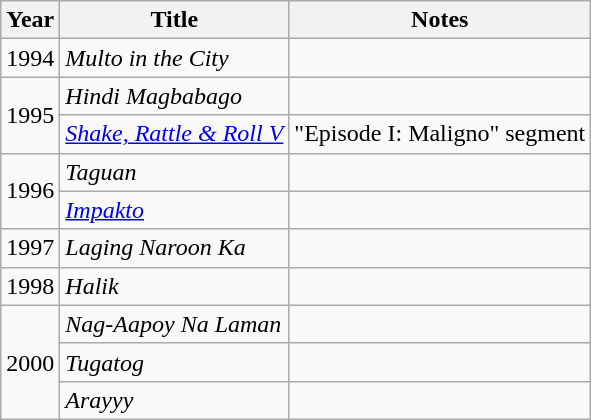<table class="wikitable">
<tr>
<th>Year</th>
<th>Title</th>
<th>Notes</th>
</tr>
<tr>
<td>1994</td>
<td><em>Multo in the City</em></td>
<td></td>
</tr>
<tr>
<td rowspan="2">1995</td>
<td><em>Hindi Magbabago</em></td>
<td></td>
</tr>
<tr>
<td><em><a href='#'>Shake, Rattle & Roll V</a></em></td>
<td>"Episode I: Maligno" segment</td>
</tr>
<tr>
<td rowspan="2">1996</td>
<td><em>Taguan</em></td>
<td></td>
</tr>
<tr>
<td><em><a href='#'>Impakto</a></em></td>
<td></td>
</tr>
<tr>
<td>1997</td>
<td><em>Laging Naroon Ka</em></td>
<td></td>
</tr>
<tr>
<td>1998</td>
<td><em>Halik</em></td>
<td></td>
</tr>
<tr>
<td rowspan="3">2000</td>
<td><em>Nag-Aapoy Na Laman</em></td>
<td></td>
</tr>
<tr>
<td><em>Tugatog</em></td>
<td></td>
</tr>
<tr>
<td><em>Arayyy</em></td>
<td></td>
</tr>
</table>
